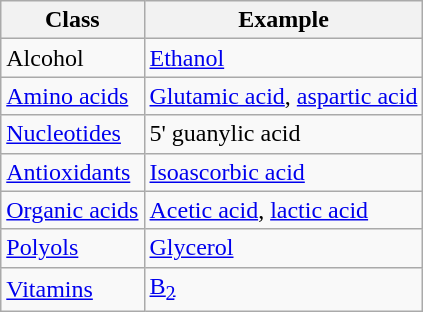<table class="wikitable">
<tr>
<th>Class</th>
<th>Example</th>
</tr>
<tr>
<td>Alcohol</td>
<td><a href='#'>Ethanol</a></td>
</tr>
<tr>
<td><a href='#'>Amino acids</a></td>
<td><a href='#'>Glutamic acid</a>, <a href='#'>aspartic acid</a></td>
</tr>
<tr>
<td><a href='#'>Nucleotides</a></td>
<td>5' guanylic acid</td>
</tr>
<tr>
<td><a href='#'>Antioxidants</a></td>
<td><a href='#'>Isoascorbic acid</a></td>
</tr>
<tr>
<td><a href='#'>Organic acids</a></td>
<td><a href='#'>Acetic acid</a>, <a href='#'>lactic acid</a></td>
</tr>
<tr>
<td><a href='#'>Polyols</a></td>
<td><a href='#'>Glycerol</a></td>
</tr>
<tr>
<td><a href='#'>Vitamins</a></td>
<td><a href='#'>B<sub>2</sub></a></td>
</tr>
</table>
